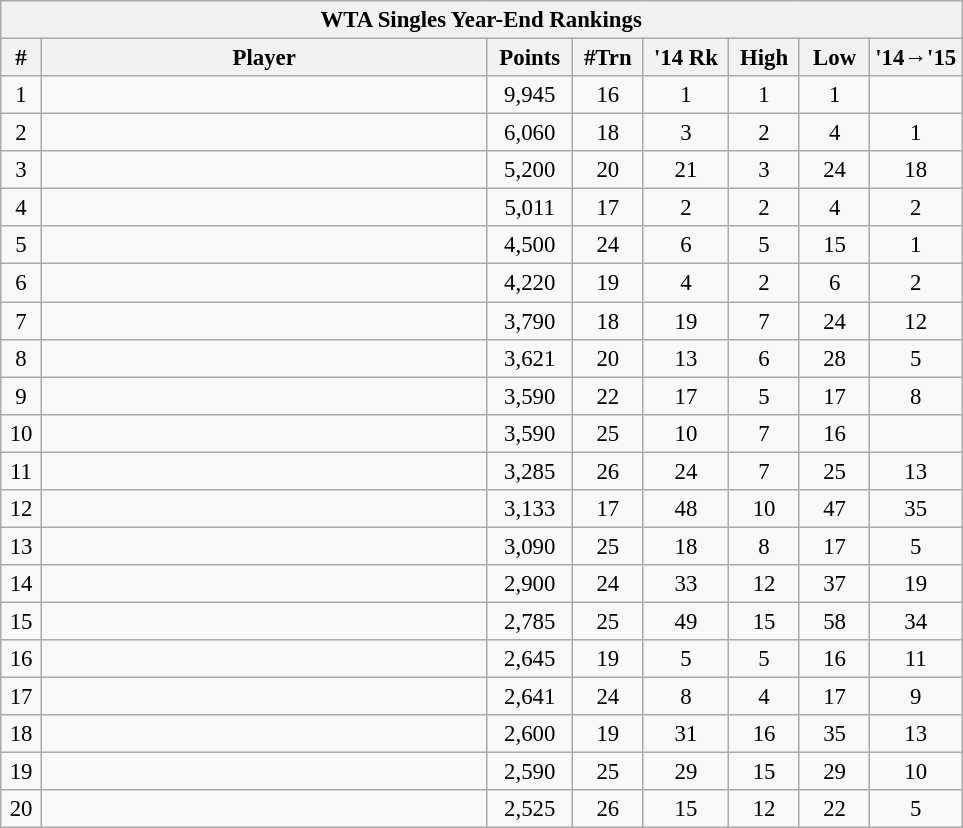<table class="wikitable" style="font-size:95%">
<tr>
<th colspan="10">WTA Singles Year-End Rankings</th>
</tr>
<tr>
<th style="width:20px;">#</th>
<th style="width:290px;">Player</th>
<th style="width:50px;">Points</th>
<th width=40>#Trn</th>
<th width=50>'14 Rk</th>
<th width=40>High</th>
<th width=40>Low</th>
<th width=50>'14→'15</th>
</tr>
<tr style="text-align:center;">
<td>1</td>
<td style="text-align:left;"></td>
<td>9,945</td>
<td>16</td>
<td>1</td>
<td>1</td>
<td>1</td>
<td></td>
</tr>
<tr style="text-align:center;">
<td>2</td>
<td style="text-align:left;"></td>
<td>6,060</td>
<td>18</td>
<td>3</td>
<td>2</td>
<td>4</td>
<td> 1</td>
</tr>
<tr style="text-align:center;">
<td>3</td>
<td style="text-align:left;"></td>
<td>5,200</td>
<td>20</td>
<td>21</td>
<td>3</td>
<td>24</td>
<td> 18</td>
</tr>
<tr style="text-align:center;">
<td>4</td>
<td style="text-align:left;"></td>
<td>5,011</td>
<td>17</td>
<td>2</td>
<td>2</td>
<td>4</td>
<td> 2</td>
</tr>
<tr style="text-align:center;">
<td>5</td>
<td style="text-align:left;"></td>
<td>4,500</td>
<td>24</td>
<td>6</td>
<td>5</td>
<td>15</td>
<td> 1</td>
</tr>
<tr style="text-align:center;">
<td>6</td>
<td style="text-align:left;"></td>
<td>4,220</td>
<td>19</td>
<td>4</td>
<td>2</td>
<td>6</td>
<td> 2</td>
</tr>
<tr style="text-align:center;">
<td>7</td>
<td style="text-align:left;"></td>
<td>3,790</td>
<td>18</td>
<td>19</td>
<td>7</td>
<td>24</td>
<td> 12</td>
</tr>
<tr style="text-align:center;">
<td>8</td>
<td style="text-align:left;"></td>
<td>3,621</td>
<td>20</td>
<td>13</td>
<td>6</td>
<td>28</td>
<td> 5</td>
</tr>
<tr style="text-align:center;">
<td>9</td>
<td style="text-align:left;"></td>
<td>3,590</td>
<td>22</td>
<td>17</td>
<td>5</td>
<td>17</td>
<td> 8</td>
</tr>
<tr style="text-align:center;">
<td>10</td>
<td style="text-align:left;"></td>
<td>3,590</td>
<td>25</td>
<td>10</td>
<td>7</td>
<td>16</td>
<td></td>
</tr>
<tr style="text-align:center;">
<td>11</td>
<td style="text-align:left;"></td>
<td>3,285</td>
<td>26</td>
<td>24</td>
<td>7</td>
<td>25</td>
<td> 13</td>
</tr>
<tr style="text-align:center;">
<td>12</td>
<td style="text-align:left;"></td>
<td>3,133</td>
<td>17</td>
<td>48</td>
<td>10</td>
<td>47</td>
<td> 35</td>
</tr>
<tr style="text-align:center;">
<td>13</td>
<td style="text-align:left;"></td>
<td>3,090</td>
<td>25</td>
<td>18</td>
<td>8</td>
<td>17</td>
<td> 5</td>
</tr>
<tr style="text-align:center;">
<td>14</td>
<td style="text-align:left;"></td>
<td>2,900</td>
<td>24</td>
<td>33</td>
<td>12</td>
<td>37</td>
<td> 19</td>
</tr>
<tr style="text-align:center;">
<td>15</td>
<td style="text-align:left;"></td>
<td>2,785</td>
<td>25</td>
<td>49</td>
<td>15</td>
<td>58</td>
<td> 34</td>
</tr>
<tr style="text-align:center;">
<td>16</td>
<td style="text-align:left;"></td>
<td>2,645</td>
<td>19</td>
<td>5</td>
<td>5</td>
<td>16</td>
<td> 11</td>
</tr>
<tr style="text-align:center;">
<td>17</td>
<td style="text-align:left;"></td>
<td>2,641</td>
<td>24</td>
<td>8</td>
<td>4</td>
<td>17</td>
<td> 9</td>
</tr>
<tr style="text-align:center;">
<td>18</td>
<td style="text-align:left;"></td>
<td>2,600</td>
<td>19</td>
<td>31</td>
<td>16</td>
<td>35</td>
<td> 13</td>
</tr>
<tr style="text-align:center;">
<td>19</td>
<td style="text-align:left;"></td>
<td>2,590</td>
<td>25</td>
<td>29</td>
<td>15</td>
<td>29</td>
<td> 10</td>
</tr>
<tr style="text-align:center;">
<td>20</td>
<td style="text-align:left;"></td>
<td>2,525</td>
<td>26</td>
<td>15</td>
<td>12</td>
<td>22</td>
<td> 5</td>
</tr>
</table>
